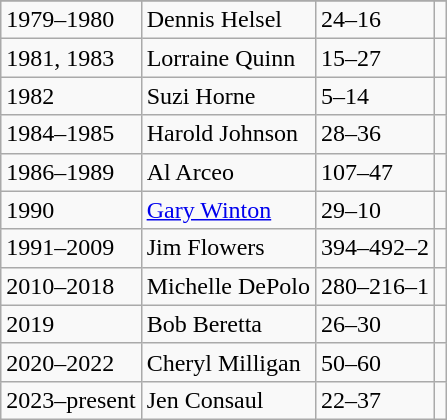<table class="wikitable">
<tr style="text-align:center;">
</tr>
<tr>
<td>1979–1980</td>
<td>Dennis Helsel</td>
<td>24–16</td>
<td></td>
</tr>
<tr>
<td>1981, 1983</td>
<td>Lorraine Quinn</td>
<td>15–27</td>
<td></td>
</tr>
<tr>
<td>1982</td>
<td>Suzi Horne</td>
<td>5–14</td>
<td></td>
</tr>
<tr>
<td>1984–1985</td>
<td>Harold Johnson</td>
<td>28–36</td>
<td></td>
</tr>
<tr>
<td>1986–1989</td>
<td>Al Arceo</td>
<td>107–47</td>
<td></td>
</tr>
<tr>
<td>1990</td>
<td><a href='#'>Gary Winton</a></td>
<td>29–10</td>
<td></td>
</tr>
<tr>
<td>1991–2009</td>
<td>Jim Flowers</td>
<td>394–492–2</td>
<td></td>
</tr>
<tr>
<td>2010–2018</td>
<td>Michelle DePolo</td>
<td>280–216–1</td>
<td></td>
</tr>
<tr>
<td>2019</td>
<td>Bob Beretta</td>
<td>26–30</td>
<td></td>
</tr>
<tr>
<td>2020–2022</td>
<td>Cheryl Milligan</td>
<td>50–60</td>
<td></td>
</tr>
<tr>
<td>2023–present</td>
<td>Jen Consaul</td>
<td>22–37</td>
<td></td>
</tr>
</table>
